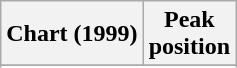<table class="wikitable sortable plainrowheaders" style="text-align:center">
<tr>
<th scope="col">Chart (1999)</th>
<th scope="col">Peak<br> position</th>
</tr>
<tr>
</tr>
<tr>
</tr>
</table>
